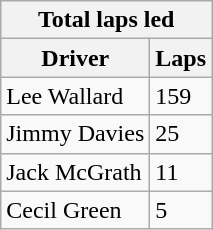<table class="wikitable">
<tr>
<th colspan=2>Total laps led</th>
</tr>
<tr>
<th>Driver</th>
<th>Laps</th>
</tr>
<tr>
<td>Lee Wallard</td>
<td>159</td>
</tr>
<tr>
<td>Jimmy Davies</td>
<td>25</td>
</tr>
<tr>
<td>Jack McGrath</td>
<td>11</td>
</tr>
<tr>
<td>Cecil Green</td>
<td>5</td>
</tr>
</table>
